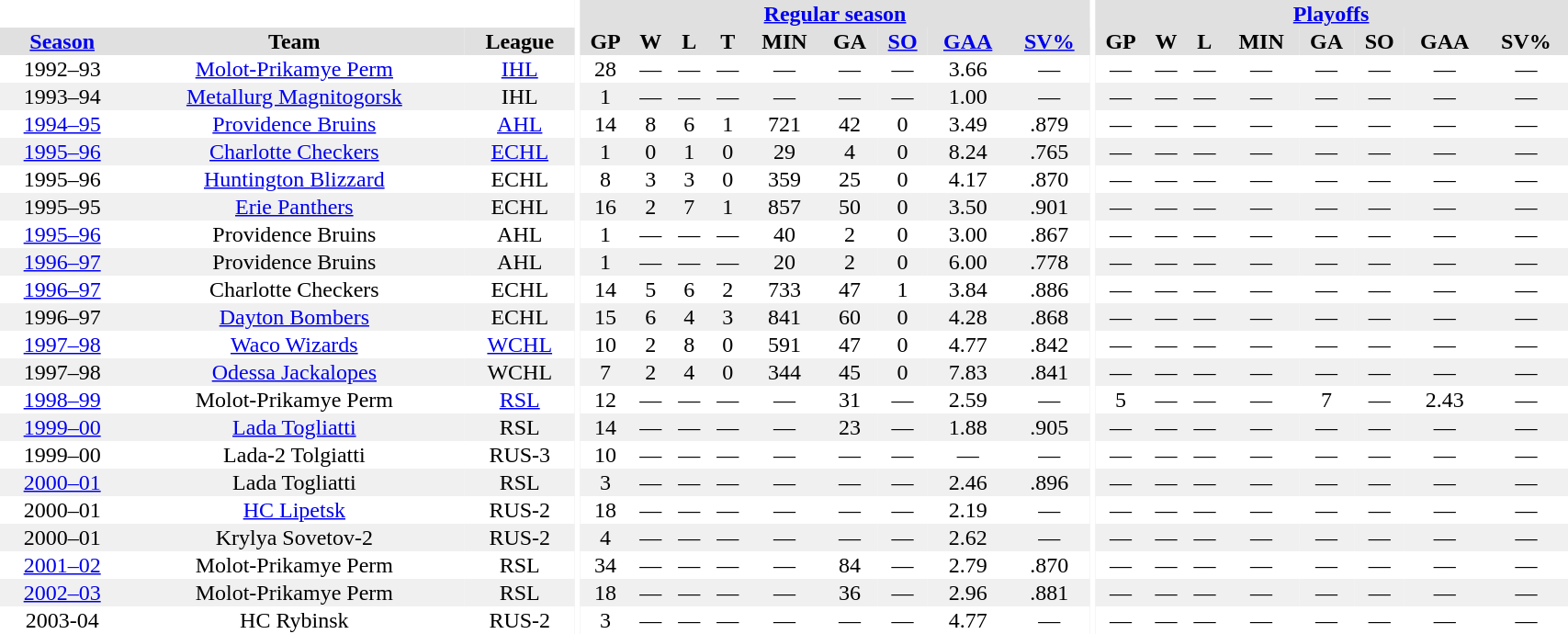<table border="0" cellpadding="1" cellspacing="0" style="width:90%; text-align:center;">
<tr bgcolor="#e0e0e0">
<th colspan="3" bgcolor="#ffffff"></th>
<th rowspan="99" bgcolor="#ffffff"></th>
<th colspan="9" bgcolor="#e0e0e0"><a href='#'>Regular season</a></th>
<th rowspan="99" bgcolor="#ffffff"></th>
<th colspan="8" bgcolor="#e0e0e0"><a href='#'>Playoffs</a></th>
</tr>
<tr bgcolor="#e0e0e0">
<th><a href='#'>Season</a></th>
<th>Team</th>
<th>League</th>
<th>GP</th>
<th>W</th>
<th>L</th>
<th>T</th>
<th>MIN</th>
<th>GA</th>
<th><a href='#'>SO</a></th>
<th><a href='#'>GAA</a></th>
<th><a href='#'>SV%</a></th>
<th>GP</th>
<th>W</th>
<th>L</th>
<th>MIN</th>
<th>GA</th>
<th>SO</th>
<th>GAA</th>
<th>SV%</th>
</tr>
<tr>
<td>1992–93</td>
<td><a href='#'>Molot-Prikamye Perm</a></td>
<td><a href='#'>IHL</a></td>
<td>28</td>
<td>—</td>
<td>—</td>
<td>—</td>
<td>—</td>
<td>—</td>
<td>—</td>
<td>3.66</td>
<td>—</td>
<td>—</td>
<td>—</td>
<td>—</td>
<td>—</td>
<td>—</td>
<td>—</td>
<td>—</td>
<td>—</td>
</tr>
<tr bgcolor="#f0f0f0">
<td>1993–94</td>
<td><a href='#'>Metallurg Magnitogorsk</a></td>
<td>IHL</td>
<td>1</td>
<td>—</td>
<td>—</td>
<td>—</td>
<td>—</td>
<td>—</td>
<td>—</td>
<td>1.00</td>
<td>—</td>
<td>—</td>
<td>—</td>
<td>—</td>
<td>—</td>
<td>—</td>
<td>—</td>
<td>—</td>
<td>—</td>
</tr>
<tr>
<td><a href='#'>1994–95</a></td>
<td><a href='#'>Providence Bruins</a></td>
<td><a href='#'>AHL</a></td>
<td>14</td>
<td>8</td>
<td>6</td>
<td>1</td>
<td>721</td>
<td>42</td>
<td>0</td>
<td>3.49</td>
<td>.879</td>
<td>—</td>
<td>—</td>
<td>—</td>
<td>—</td>
<td>—</td>
<td>—</td>
<td>—</td>
<td>—</td>
</tr>
<tr bgcolor="#f0f0f0">
<td><a href='#'>1995–96</a></td>
<td><a href='#'>Charlotte Checkers</a></td>
<td><a href='#'>ECHL</a></td>
<td>1</td>
<td>0</td>
<td>1</td>
<td>0</td>
<td>29</td>
<td>4</td>
<td>0</td>
<td>8.24</td>
<td>.765</td>
<td>—</td>
<td>—</td>
<td>—</td>
<td>—</td>
<td>—</td>
<td>—</td>
<td>—</td>
<td>—</td>
</tr>
<tr>
<td>1995–96</td>
<td><a href='#'>Huntington Blizzard</a></td>
<td>ECHL</td>
<td>8</td>
<td>3</td>
<td>3</td>
<td>0</td>
<td>359</td>
<td>25</td>
<td>0</td>
<td>4.17</td>
<td>.870</td>
<td>—</td>
<td>—</td>
<td>—</td>
<td>—</td>
<td>—</td>
<td>—</td>
<td>—</td>
<td>—</td>
</tr>
<tr bgcolor="#f0f0f0">
<td>1995–95</td>
<td><a href='#'>Erie Panthers</a></td>
<td>ECHL</td>
<td>16</td>
<td>2</td>
<td>7</td>
<td>1</td>
<td>857</td>
<td>50</td>
<td>0</td>
<td>3.50</td>
<td>.901</td>
<td>—</td>
<td>—</td>
<td>—</td>
<td>—</td>
<td>—</td>
<td>—</td>
<td>—</td>
<td>—</td>
</tr>
<tr>
<td><a href='#'>1995–96</a></td>
<td>Providence Bruins</td>
<td>AHL</td>
<td>1</td>
<td>—</td>
<td>—</td>
<td>—</td>
<td>40</td>
<td>2</td>
<td>0</td>
<td>3.00</td>
<td>.867</td>
<td>—</td>
<td>—</td>
<td>—</td>
<td>—</td>
<td>—</td>
<td>—</td>
<td>—</td>
<td>—</td>
</tr>
<tr bgcolor="#f0f0f0">
<td><a href='#'>1996–97</a></td>
<td>Providence Bruins</td>
<td>AHL</td>
<td>1</td>
<td>—</td>
<td>—</td>
<td>—</td>
<td>20</td>
<td>2</td>
<td>0</td>
<td>6.00</td>
<td>.778</td>
<td>—</td>
<td>—</td>
<td>—</td>
<td>—</td>
<td>—</td>
<td>—</td>
<td>—</td>
<td>—</td>
</tr>
<tr>
<td><a href='#'>1996–97</a></td>
<td>Charlotte Checkers</td>
<td>ECHL</td>
<td>14</td>
<td>5</td>
<td>6</td>
<td>2</td>
<td>733</td>
<td>47</td>
<td>1</td>
<td>3.84</td>
<td>.886</td>
<td>—</td>
<td>—</td>
<td>—</td>
<td>—</td>
<td>—</td>
<td>—</td>
<td>—</td>
<td>—</td>
</tr>
<tr bgcolor="#f0f0f0">
<td>1996–97</td>
<td><a href='#'>Dayton Bombers</a></td>
<td>ECHL</td>
<td>15</td>
<td>6</td>
<td>4</td>
<td>3</td>
<td>841</td>
<td>60</td>
<td>0</td>
<td>4.28</td>
<td>.868</td>
<td>—</td>
<td>—</td>
<td>—</td>
<td>—</td>
<td>—</td>
<td>—</td>
<td>—</td>
<td>—</td>
</tr>
<tr>
<td><a href='#'>1997–98</a></td>
<td><a href='#'>Waco Wizards</a></td>
<td><a href='#'>WCHL</a></td>
<td>10</td>
<td>2</td>
<td>8</td>
<td>0</td>
<td>591</td>
<td>47</td>
<td>0</td>
<td>4.77</td>
<td>.842</td>
<td>—</td>
<td>—</td>
<td>—</td>
<td>—</td>
<td>—</td>
<td>—</td>
<td>—</td>
<td>—</td>
</tr>
<tr bgcolor="#f0f0f0">
<td>1997–98</td>
<td><a href='#'>Odessa Jackalopes</a></td>
<td>WCHL</td>
<td>7</td>
<td>2</td>
<td>4</td>
<td>0</td>
<td>344</td>
<td>45</td>
<td>0</td>
<td>7.83</td>
<td>.841</td>
<td>—</td>
<td>—</td>
<td>—</td>
<td>—</td>
<td>—</td>
<td>—</td>
<td>—</td>
<td>—</td>
</tr>
<tr>
<td><a href='#'>1998–99</a></td>
<td>Molot-Prikamye Perm</td>
<td><a href='#'>RSL</a></td>
<td>12</td>
<td>—</td>
<td>—</td>
<td>—</td>
<td>—</td>
<td>31</td>
<td>—</td>
<td>2.59</td>
<td>—</td>
<td>5</td>
<td>—</td>
<td>—</td>
<td>—</td>
<td>7</td>
<td>—</td>
<td>2.43</td>
<td>—</td>
</tr>
<tr bgcolor="#f0f0f0">
<td><a href='#'>1999–00</a></td>
<td><a href='#'>Lada Togliatti</a></td>
<td>RSL</td>
<td>14</td>
<td>—</td>
<td>—</td>
<td>—</td>
<td>—</td>
<td>23</td>
<td>—</td>
<td>1.88</td>
<td>.905</td>
<td>—</td>
<td>—</td>
<td>—</td>
<td>—</td>
<td>—</td>
<td>—</td>
<td>—</td>
<td>—</td>
</tr>
<tr>
<td>1999–00</td>
<td>Lada-2 Tolgiatti</td>
<td>RUS-3</td>
<td>10</td>
<td>—</td>
<td>—</td>
<td>—</td>
<td>—</td>
<td>—</td>
<td>—</td>
<td>—</td>
<td>—</td>
<td>—</td>
<td>—</td>
<td>—</td>
<td>—</td>
<td>—</td>
<td>—</td>
<td>—</td>
<td>—</td>
</tr>
<tr bgcolor="#f0f0f0">
<td><a href='#'>2000–01</a></td>
<td>Lada Togliatti</td>
<td>RSL</td>
<td>3</td>
<td>—</td>
<td>—</td>
<td>—</td>
<td>—</td>
<td>—</td>
<td>—</td>
<td>2.46</td>
<td>.896</td>
<td>—</td>
<td>—</td>
<td>—</td>
<td>—</td>
<td>—</td>
<td>—</td>
<td>—</td>
<td>—</td>
</tr>
<tr>
<td>2000–01</td>
<td><a href='#'>HC Lipetsk</a></td>
<td>RUS-2</td>
<td>18</td>
<td>—</td>
<td>—</td>
<td>—</td>
<td>—</td>
<td>—</td>
<td>—</td>
<td>2.19</td>
<td>—</td>
<td>—</td>
<td>—</td>
<td>—</td>
<td>—</td>
<td>—</td>
<td>—</td>
<td>—</td>
<td>—</td>
</tr>
<tr bgcolor="#f0f0f0">
<td>2000–01</td>
<td>Krylya Sovetov-2</td>
<td>RUS-2</td>
<td>4</td>
<td>—</td>
<td>—</td>
<td>—</td>
<td>—</td>
<td>—</td>
<td>—</td>
<td>2.62</td>
<td>—</td>
<td>—</td>
<td>—</td>
<td>—</td>
<td>—</td>
<td>—</td>
<td>—</td>
<td>—</td>
<td>—</td>
</tr>
<tr>
<td><a href='#'>2001–02</a></td>
<td>Molot-Prikamye Perm</td>
<td>RSL</td>
<td>34</td>
<td>—</td>
<td>—</td>
<td>—</td>
<td>—</td>
<td>84</td>
<td>—</td>
<td>2.79</td>
<td>.870</td>
<td>—</td>
<td>—</td>
<td>—</td>
<td>—</td>
<td>—</td>
<td>—</td>
<td>—</td>
<td>—</td>
</tr>
<tr bgcolor="#f0f0f0">
<td><a href='#'>2002–03</a></td>
<td>Molot-Prikamye Perm</td>
<td>RSL</td>
<td>18</td>
<td>—</td>
<td>—</td>
<td>—</td>
<td>—</td>
<td>36</td>
<td>—</td>
<td>2.96</td>
<td>.881</td>
<td>—</td>
<td>—</td>
<td>—</td>
<td>—</td>
<td>—</td>
<td>—</td>
<td>—</td>
<td>—</td>
</tr>
<tr>
<td>2003-04</td>
<td>HC Rybinsk</td>
<td>RUS-2</td>
<td>3</td>
<td>—</td>
<td>—</td>
<td>—</td>
<td>—</td>
<td>—</td>
<td>—</td>
<td>4.77</td>
<td>—</td>
<td>—</td>
<td>—</td>
<td>—</td>
<td>—</td>
<td>—</td>
<td>—</td>
<td>—</td>
<td>—</td>
</tr>
</table>
